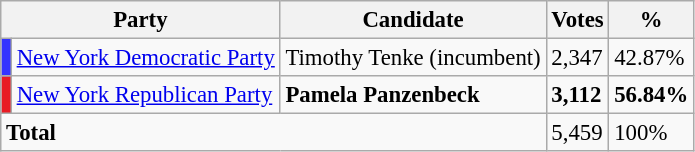<table class="wikitable" style="font-size: 95%">
<tr>
<th colspan="2">Party</th>
<th>Candidate</th>
<th>Votes</th>
<th>%</th>
</tr>
<tr>
<td bgcolor="#3333FF"></td>
<td><a href='#'>New York Democratic Party</a></td>
<td>Timothy Tenke (incumbent)</td>
<td>2,347</td>
<td>42.87%</td>
</tr>
<tr>
<td bgcolor="#E81B23"></td>
<td><a href='#'>New York Republican Party</a></td>
<td><strong>Pamela Panzenbeck</strong></td>
<td><strong>3,112</strong></td>
<td><strong>56.84%</strong></td>
</tr>
<tr>
<td colspan="3"><strong>Total</strong></td>
<td>5,459</td>
<td>100%</td>
</tr>
</table>
